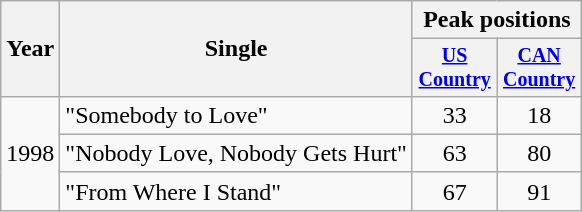<table class="wikitable" style="text-align:center;">
<tr>
<th rowspan="2">Year</th>
<th rowspan="2">Single</th>
<th colspan="2">Peak positions</th>
</tr>
<tr style="font-size:smaller;">
<th width="50"><a href='#'>US Country</a></th>
<th width="50"><a href='#'>CAN Country</a></th>
</tr>
<tr>
<td rowspan="3">1998</td>
<td align="left">"Somebody to Love"</td>
<td>33</td>
<td>18</td>
</tr>
<tr>
<td align="left">"Nobody Love, Nobody Gets Hurt"</td>
<td>63</td>
<td>80</td>
</tr>
<tr>
<td align="left">"From Where I Stand"</td>
<td>67</td>
<td>91</td>
</tr>
</table>
